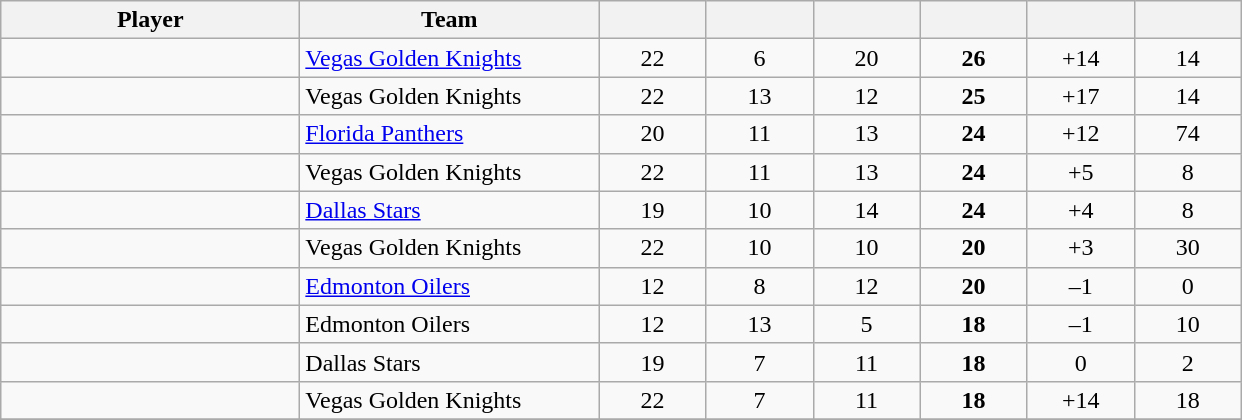<table style="padding:3px; border-spacing:0; text-align:center;" class="wikitable sortable">
<tr>
<th style="width:12em">Player</th>
<th style="width:12em">Team</th>
<th style="width:4em"></th>
<th style="width:4em"></th>
<th style="width:4em"></th>
<th style="width:4em"></th>
<th data-sort-type="number" style="width:4em"></th>
<th style="width:4em"></th>
</tr>
<tr>
<td align=left></td>
<td align=left><a href='#'>Vegas Golden Knights</a></td>
<td>22</td>
<td>6</td>
<td>20</td>
<td><strong>26</strong></td>
<td>+14</td>
<td>14</td>
</tr>
<tr>
<td align=left></td>
<td align=left>Vegas Golden Knights</td>
<td>22</td>
<td>13</td>
<td>12</td>
<td><strong>25</strong></td>
<td>+17</td>
<td>14</td>
</tr>
<tr>
<td align=left></td>
<td align=left><a href='#'>Florida Panthers</a></td>
<td>20</td>
<td>11</td>
<td>13</td>
<td><strong>24</strong></td>
<td>+12</td>
<td>74</td>
</tr>
<tr>
<td align=left></td>
<td align=left>Vegas Golden Knights</td>
<td>22</td>
<td>11</td>
<td>13</td>
<td><strong>24</strong></td>
<td>+5</td>
<td>8</td>
</tr>
<tr>
<td align=left></td>
<td align=left><a href='#'>Dallas Stars</a></td>
<td>19</td>
<td>10</td>
<td>14</td>
<td><strong>24</strong></td>
<td>+4</td>
<td>8</td>
</tr>
<tr>
<td align=left></td>
<td align=left>Vegas Golden Knights</td>
<td>22</td>
<td>10</td>
<td>10</td>
<td><strong>20</strong></td>
<td>+3</td>
<td>30</td>
</tr>
<tr>
<td align=left></td>
<td align=left><a href='#'>Edmonton Oilers</a></td>
<td>12</td>
<td>8</td>
<td>12</td>
<td><strong>20</strong></td>
<td>–1</td>
<td>0</td>
</tr>
<tr>
<td align=left></td>
<td align=left>Edmonton Oilers</td>
<td>12</td>
<td>13</td>
<td>5</td>
<td><strong>18</strong></td>
<td>–1</td>
<td>10</td>
</tr>
<tr>
<td align=left></td>
<td align=left>Dallas Stars</td>
<td>19</td>
<td>7</td>
<td>11</td>
<td><strong>18</strong></td>
<td>0</td>
<td>2</td>
</tr>
<tr>
<td align=left></td>
<td align=left>Vegas Golden Knights</td>
<td>22</td>
<td>7</td>
<td>11</td>
<td><strong>18</strong></td>
<td>+14</td>
<td>18</td>
</tr>
<tr>
</tr>
</table>
